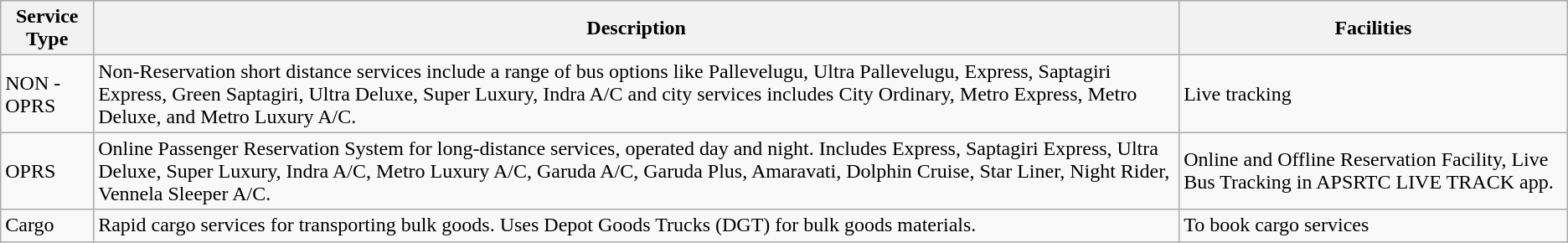<table class="wikitable">
<tr>
<th>Service Type</th>
<th>Description</th>
<th>Facilities</th>
</tr>
<tr>
<td>NON - OPRS</td>
<td>Non-Reservation short distance services include a range of bus options like Pallevelugu, Ultra Pallevelugu, Express, Saptagiri Express, Green Saptagiri, Ultra Deluxe, Super Luxury, Indra A/C and city services includes City Ordinary, Metro Express, Metro Deluxe, and Metro Luxury A/C.</td>
<td>Live tracking</td>
</tr>
<tr>
<td>OPRS</td>
<td>Online Passenger Reservation System for long-distance services, operated day and night. Includes Express, Saptagiri Express, Ultra Deluxe, Super Luxury, Indra A/C, Metro Luxury A/C, Garuda A/C, Garuda Plus, Amaravati, Dolphin Cruise, Star Liner, Night Rider, Vennela Sleeper A/C.</td>
<td>Online and Offline Reservation Facility, Live Bus Tracking in APSRTC LIVE TRACK app.</td>
</tr>
<tr>
<td>Cargo</td>
<td>Rapid cargo services for transporting bulk goods. Uses Depot Goods Trucks (DGT) for bulk goods materials.</td>
<td>To book cargo services</td>
</tr>
</table>
